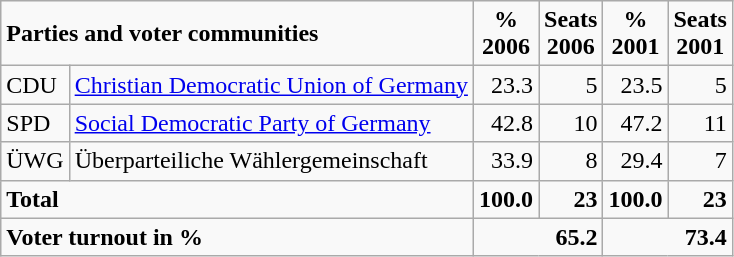<table class="wikitable">
<tr --  class="hintergrundfarbe5">
<td colspan="2"><strong>Parties and voter communities</strong></td>
<td align="center"><strong>%<br>2006</strong></td>
<td align="center"><strong>Seats<br>2006</strong></td>
<td align="center"><strong>%<br>2001</strong></td>
<td align="center"><strong>Seats<br>2001</strong></td>
</tr>
<tr --->
<td>CDU</td>
<td><a href='#'>Christian Democratic Union of Germany</a></td>
<td align="right">23.3</td>
<td align="right">5</td>
<td align="right">23.5</td>
<td align="right">5</td>
</tr>
<tr --->
<td>SPD</td>
<td><a href='#'>Social Democratic Party of Germany</a></td>
<td align="right">42.8</td>
<td align="right">10</td>
<td align="right">47.2</td>
<td align="right">11</td>
</tr>
<tr --->
<td>ÜWG</td>
<td>Überparteiliche Wählergemeinschaft</td>
<td align="right">33.9</td>
<td align="right">8</td>
<td align="right">29.4</td>
<td align="right">7</td>
</tr>
<tr -- class="hintergrundfarbe5">
<td colspan="2"><strong>Total</strong></td>
<td align="right"><strong>100.0</strong></td>
<td align="right"><strong>23</strong></td>
<td align="right"><strong>100.0</strong></td>
<td align="right"><strong>23</strong></td>
</tr>
<tr -- class="hintergrundfarbe5">
<td colspan="2"><strong>Voter turnout in %</strong></td>
<td colspan="2" align="right"><strong>65.2</strong></td>
<td colspan="2" align="right"><strong>73.4</strong></td>
</tr>
</table>
